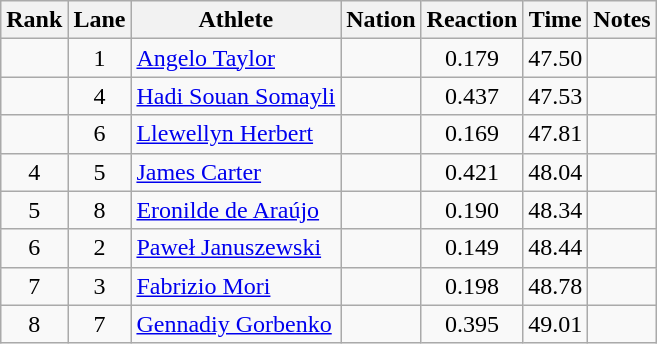<table class="wikitable sortable" style="text-align:center">
<tr>
<th>Rank</th>
<th>Lane</th>
<th>Athlete</th>
<th>Nation</th>
<th>Reaction</th>
<th>Time</th>
<th>Notes</th>
</tr>
<tr>
<td></td>
<td>1</td>
<td align="left"><a href='#'>Angelo Taylor</a></td>
<td align="left"></td>
<td>0.179</td>
<td>47.50</td>
<td></td>
</tr>
<tr>
<td></td>
<td>4</td>
<td align="left"><a href='#'>Hadi Souan Somayli</a></td>
<td align="left"></td>
<td>0.437</td>
<td>47.53</td>
<td><strong></strong></td>
</tr>
<tr>
<td></td>
<td>6</td>
<td align="left"><a href='#'>Llewellyn Herbert</a></td>
<td align="left"></td>
<td>0.169</td>
<td>47.81</td>
<td><strong></strong></td>
</tr>
<tr>
<td>4</td>
<td>5</td>
<td align="left"><a href='#'>James Carter</a></td>
<td align="left"></td>
<td>0.421</td>
<td>48.04</td>
<td></td>
</tr>
<tr>
<td>5</td>
<td>8</td>
<td align="left"><a href='#'>Eronilde de Araújo</a></td>
<td align="left"></td>
<td>0.190</td>
<td>48.34</td>
<td></td>
</tr>
<tr>
<td>6</td>
<td>2</td>
<td align="left"><a href='#'>Paweł Januszewski</a></td>
<td align="left"></td>
<td>0.149</td>
<td>48.44</td>
<td></td>
</tr>
<tr>
<td>7</td>
<td>3</td>
<td align="left"><a href='#'>Fabrizio Mori</a></td>
<td align="left"></td>
<td>0.198</td>
<td>48.78</td>
<td></td>
</tr>
<tr>
<td>8</td>
<td>7</td>
<td align="left"><a href='#'>Gennadiy Gorbenko</a></td>
<td align="left"></td>
<td>0.395</td>
<td>49.01</td>
<td></td>
</tr>
</table>
